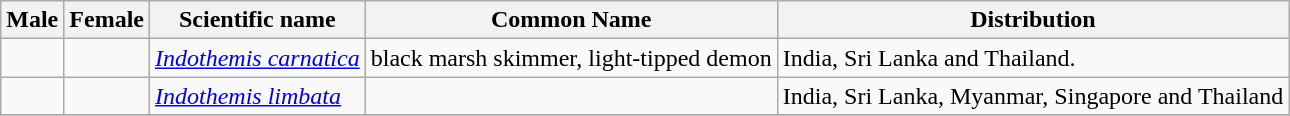<table class="wikitable">
<tr>
<th>Male</th>
<th>Female</th>
<th>Scientific name</th>
<th>Common Name</th>
<th>Distribution</th>
</tr>
<tr>
<td></td>
<td></td>
<td><em><a href='#'>Indothemis carnatica</a></em> </td>
<td>black marsh skimmer, light-tipped demon</td>
<td>India, Sri Lanka and Thailand.</td>
</tr>
<tr>
<td></td>
<td></td>
<td><em><a href='#'>Indothemis limbata</a></em> </td>
<td></td>
<td>India, Sri Lanka, Myanmar, Singapore and Thailand</td>
</tr>
<tr>
</tr>
</table>
